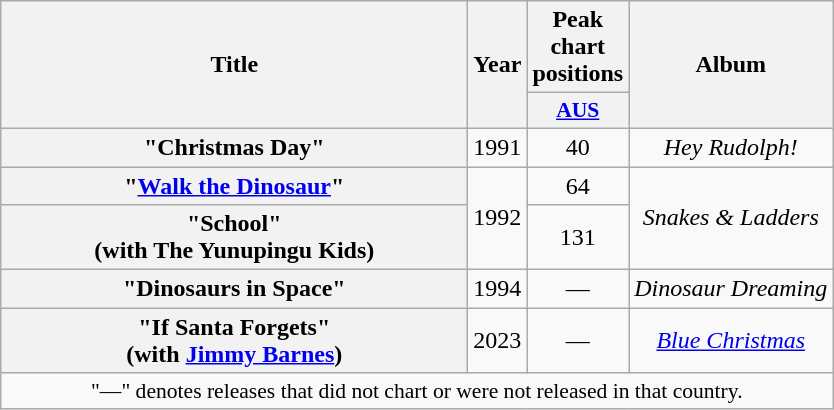<table class="wikitable plainrowheaders" style="text-align:center;" border="1">
<tr>
<th scope="col" rowspan="2" style="width:19em;">Title</th>
<th scope="col" rowspan="2" style="width:1em;">Year</th>
<th scope="col" colspan="1">Peak chart positions</th>
<th scope="col" rowspan="2">Album</th>
</tr>
<tr>
<th scope="col" style="width:3em;font-size:90%;"><a href='#'>AUS</a><br></th>
</tr>
<tr>
<th scope="row">"Christmas Day"</th>
<td>1991</td>
<td>40</td>
<td><em>Hey Rudolph!</em></td>
</tr>
<tr>
<th scope="row">"<a href='#'>Walk the Dinosaur</a>"</th>
<td rowspan="2">1992</td>
<td>64</td>
<td rowspan="2"><em>Snakes & Ladders</em></td>
</tr>
<tr>
<th scope="row">"School"<br>(with The Yunupingu Kids)</th>
<td>131</td>
</tr>
<tr>
<th scope="row">"Dinosaurs in Space"</th>
<td>1994</td>
<td>—</td>
<td><em>Dinosaur Dreaming</em></td>
</tr>
<tr>
<th scope="row">"If Santa Forgets"<br>(with <a href='#'>Jimmy Barnes</a>)</th>
<td>2023</td>
<td>—</td>
<td><em><a href='#'>Blue Christmas</a></em></td>
</tr>
<tr>
<td align="center" colspan="5" style="font-size: 90%">"—" denotes releases that did not chart or were not released in that country.</td>
</tr>
</table>
